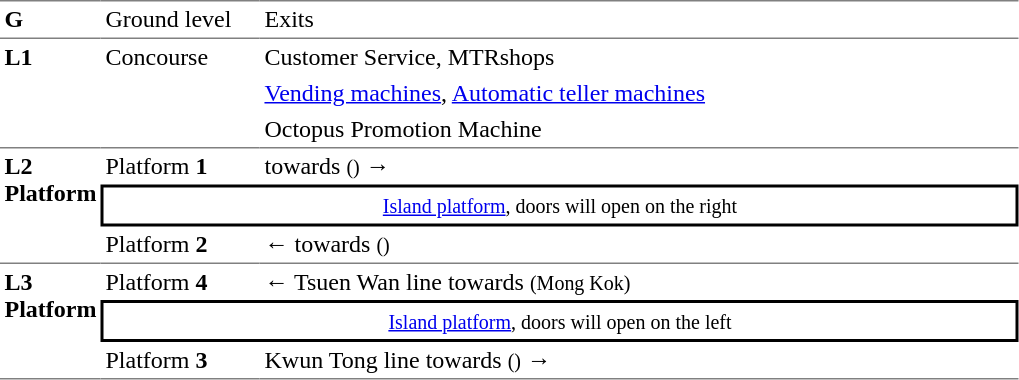<table border=0 cellspacing=0 cellpadding=3>
<tr>
<td style="border-bottom:solid 1px gray;border-top:solid 1px gray;width:50px;vertical-align:top;"><strong>G</strong></td>
<td style="border-top:solid 1px gray;border-bottom:solid 1px gray;width:100px;vertical-align:top;">Ground level</td>
<td style="border-top:solid 1px gray;border-bottom:solid 1px gray;width:500px;vertical-align:top;">Exits</td>
</tr>
<tr>
<td style="border-bottom:solid 1px gray;vertical-align:top;" rowspan=3><strong>L1</strong></td>
<td style="border-bottom:solid 1px gray;vertical-align:top;" rowspan=3>Concourse</td>
<td>Customer Service, MTRshops</td>
</tr>
<tr>
<td><a href='#'>Vending machines</a>, <a href='#'>Automatic teller machines</a></td>
</tr>
<tr>
<td style="border-bottom:solid 1px gray;">Octopus Promotion Machine</td>
</tr>
<tr>
<td style="border-bottom:solid 1px gray;vertical-align:top;" rowspan=3><strong>L2<br>Platform</strong></td>
<td>Platform <span><strong>1</strong></span></td>
<td>  towards  <small>()</small> →</td>
</tr>
<tr>
<td style="border-top:solid 2px black;border-right:solid 2px black;border-left:solid 2px black;border-bottom:solid 2px black;text-align:center;" colspan=2><small><a href='#'>Island platform</a>, doors will open on the right</small></td>
</tr>
<tr>
<td style="border-bottom:solid 1px gray;">Platform <span><strong>2</strong></span></td>
<td style="border-bottom:solid 1px gray;">←  towards  <small>()</small></td>
</tr>
<tr>
<td style="border-bottom:solid 1px gray;vertical-align:top;" rowspan=4><strong>L3<br>Platform</strong></td>
<td>Platform <span><strong>4</strong></span></td>
<td>←  Tsuen Wan line towards  <small>(Mong Kok)</small></td>
</tr>
<tr>
<td style="border-top:solid 2px black;border-right:solid 2px black;border-left:solid 2px black;border-bottom:solid 2px black;text-align:center;" colspan=2><small><a href='#'>Island platform</a>, doors will open on the left</small></td>
</tr>
<tr>
<td style="border-bottom:solid 1px gray;">Platform <span><strong>3</strong></span></td>
<td style="border-bottom:solid 1px gray;">  Kwun Tong line towards  <small>()</small> →</td>
</tr>
</table>
